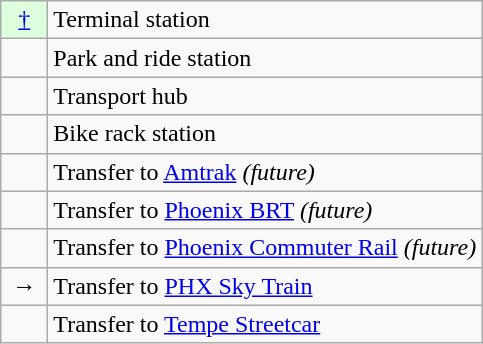<table class="wikitable" style="font-size:100%;">
<tr>
<td align="center" style="background-color:#ddffdd"><a href='#'>†</a></td>
<td>Terminal station</td>
</tr>
<tr>
<td align="center"></td>
<td>Park and ride station</td>
</tr>
<tr>
<td align="center"></td>
<td>Transport hub</td>
</tr>
<tr>
<td align="center"></td>
<td>Bike rack station</td>
</tr>
<tr>
<td align="center"></td>
<td>Transfer to <a href='#'>Amtrak</a> <em>(future)</em></td>
</tr>
<tr>
<td align="center"></td>
<td>Transfer to <a href='#'>Phoenix BRT</a> <em>(future)</em></td>
</tr>
<tr>
<td align="center"></td>
<td>Transfer to <a href='#'>Phoenix Commuter Rail</a> <em>(future)</em></td>
</tr>
<tr>
<td align="center"> → </td>
<td>Transfer to <a href='#'>PHX Sky Train</a></td>
</tr>
<tr>
<td align="center"></td>
<td>Transfer to <a href='#'>Tempe Streetcar</a></td>
</tr>
</table>
